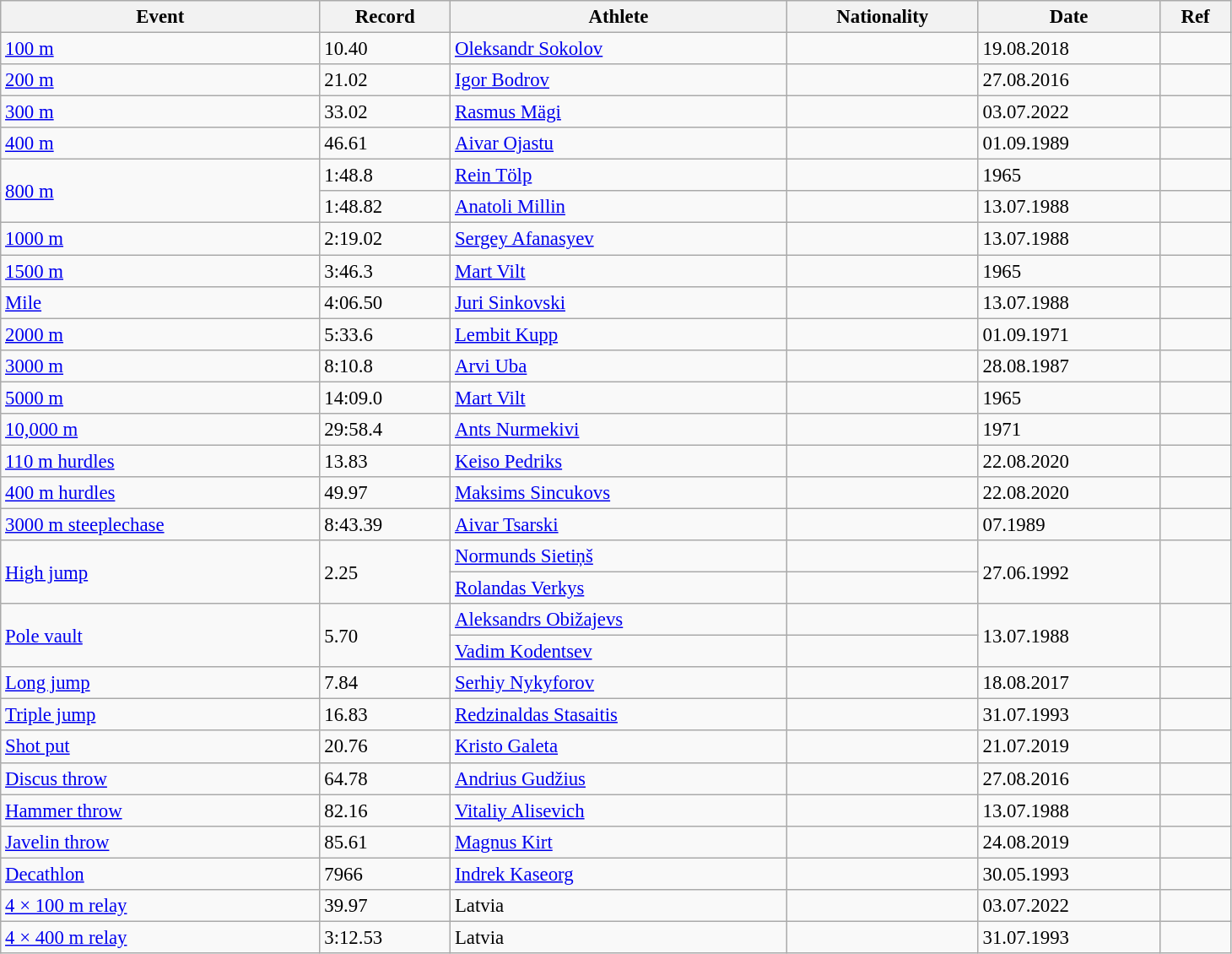<table class="wikitable" style="font-size:95%; width: 77%;">
<tr>
<th>Event</th>
<th>Record</th>
<th>Athlete</th>
<th>Nationality</th>
<th>Date</th>
<th>Ref</th>
</tr>
<tr>
<td><a href='#'>100 m</a></td>
<td>10.40</td>
<td><a href='#'>Oleksandr Sokolov</a></td>
<td></td>
<td>19.08.2018</td>
<td></td>
</tr>
<tr>
<td><a href='#'>200 m</a></td>
<td>21.02</td>
<td><a href='#'>Igor Bodrov</a></td>
<td></td>
<td>27.08.2016</td>
<td></td>
</tr>
<tr>
<td><a href='#'>300 m</a></td>
<td>33.02</td>
<td><a href='#'>Rasmus Mägi</a></td>
<td></td>
<td>03.07.2022</td>
<td></td>
</tr>
<tr>
<td><a href='#'>400 m</a></td>
<td>46.61</td>
<td><a href='#'>Aivar Ojastu</a></td>
<td></td>
<td>01.09.1989</td>
<td></td>
</tr>
<tr>
<td rowspan=2><a href='#'>800 m</a></td>
<td>1:48.8</td>
<td><a href='#'>Rein Tölp</a></td>
<td></td>
<td>1965</td>
<td></td>
</tr>
<tr>
<td>1:48.82</td>
<td><a href='#'>Anatoli Millin</a></td>
<td></td>
<td>13.07.1988</td>
<td></td>
</tr>
<tr>
<td><a href='#'>1000 m</a></td>
<td>2:19.02</td>
<td><a href='#'>Sergey Afanasyev</a></td>
<td></td>
<td>13.07.1988</td>
<td></td>
</tr>
<tr>
<td><a href='#'>1500 m</a></td>
<td>3:46.3</td>
<td><a href='#'>Mart Vilt</a></td>
<td></td>
<td>1965</td>
<td></td>
</tr>
<tr>
<td><a href='#'>Mile</a></td>
<td>4:06.50</td>
<td><a href='#'>Juri Sinkovski</a></td>
<td></td>
<td>13.07.1988</td>
<td></td>
</tr>
<tr>
<td><a href='#'>2000 m</a></td>
<td>5:33.6</td>
<td><a href='#'>Lembit Kupp</a></td>
<td></td>
<td>01.09.1971</td>
<td></td>
</tr>
<tr>
<td><a href='#'>3000 m</a></td>
<td>8:10.8</td>
<td><a href='#'>Arvi Uba</a></td>
<td></td>
<td>28.08.1987</td>
<td></td>
</tr>
<tr>
<td><a href='#'>5000 m</a></td>
<td>14:09.0</td>
<td><a href='#'>Mart Vilt</a></td>
<td></td>
<td>1965</td>
<td></td>
</tr>
<tr>
<td><a href='#'>10,000 m</a></td>
<td>29:58.4</td>
<td><a href='#'>Ants Nurmekivi</a></td>
<td></td>
<td>1971</td>
<td></td>
</tr>
<tr>
<td><a href='#'>110 m hurdles</a></td>
<td>13.83</td>
<td><a href='#'>Keiso Pedriks</a></td>
<td></td>
<td>22.08.2020</td>
<td></td>
</tr>
<tr>
<td><a href='#'>400 m hurdles</a></td>
<td>49.97</td>
<td><a href='#'>Maksims Sincukovs</a></td>
<td></td>
<td>22.08.2020</td>
<td></td>
</tr>
<tr>
<td><a href='#'>3000 m steeplechase</a></td>
<td>8:43.39</td>
<td><a href='#'>Aivar Tsarski</a></td>
<td></td>
<td>07.1989</td>
<td></td>
</tr>
<tr>
<td rowspan=2><a href='#'>High jump</a></td>
<td rowspan=2>2.25</td>
<td><a href='#'>Normunds Sietiņš</a></td>
<td></td>
<td rowspan=2>27.06.1992</td>
<td rowspan=2></td>
</tr>
<tr>
<td><a href='#'>Rolandas Verkys</a></td>
<td></td>
</tr>
<tr>
<td rowspan=2><a href='#'>Pole vault</a></td>
<td rowspan=2>5.70</td>
<td><a href='#'>Aleksandrs Obižajevs</a></td>
<td></td>
<td rowspan=2>13.07.1988</td>
<td rowspan=2></td>
</tr>
<tr>
<td><a href='#'>Vadim Kodentsev</a></td>
<td></td>
</tr>
<tr>
<td><a href='#'>Long jump</a></td>
<td>7.84</td>
<td><a href='#'>Serhiy Nykyforov</a></td>
<td></td>
<td>18.08.2017</td>
<td></td>
</tr>
<tr>
<td><a href='#'>Triple jump</a></td>
<td>16.83</td>
<td><a href='#'>Redzinaldas Stasaitis</a></td>
<td></td>
<td>31.07.1993</td>
<td></td>
</tr>
<tr>
<td><a href='#'>Shot put</a></td>
<td>20.76</td>
<td><a href='#'>Kristo Galeta</a></td>
<td></td>
<td>21.07.2019</td>
<td></td>
</tr>
<tr>
<td><a href='#'>Discus throw</a></td>
<td>64.78</td>
<td><a href='#'>Andrius Gudžius</a></td>
<td></td>
<td>27.08.2016</td>
<td></td>
</tr>
<tr>
<td><a href='#'>Hammer throw</a></td>
<td>82.16</td>
<td><a href='#'>Vitaliy Alisevich</a></td>
<td></td>
<td>13.07.1988</td>
<td></td>
</tr>
<tr>
<td><a href='#'>Javelin throw</a></td>
<td>85.61</td>
<td><a href='#'>Magnus Kirt</a></td>
<td></td>
<td>24.08.2019</td>
<td></td>
</tr>
<tr>
<td><a href='#'>Decathlon</a></td>
<td>7966</td>
<td><a href='#'>Indrek Kaseorg</a></td>
<td></td>
<td>30.05.1993</td>
<td></td>
</tr>
<tr>
<td><a href='#'>4 × 100 m relay</a></td>
<td>39.97</td>
<td>Latvia</td>
<td></td>
<td>03.07.2022</td>
<td></td>
</tr>
<tr>
<td><a href='#'>4 × 400 m relay</a></td>
<td>3:12.53</td>
<td>Latvia</td>
<td></td>
<td>31.07.1993</td>
<td></td>
</tr>
</table>
